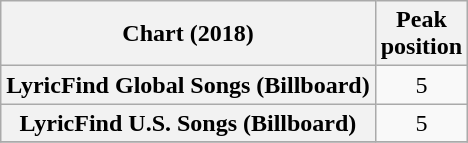<table class="wikitable sortable plainrowheaders" style="text-align:center;">
<tr ">
<th scope="col">Chart (2018)</th>
<th scope="col">Peak<br>position</th>
</tr>
<tr>
<th scope="row">LyricFind Global Songs (Billboard)</th>
<td>5</td>
</tr>
<tr>
<th scope="row">LyricFind U.S. Songs (Billboard)</th>
<td>5</td>
</tr>
<tr>
</tr>
</table>
